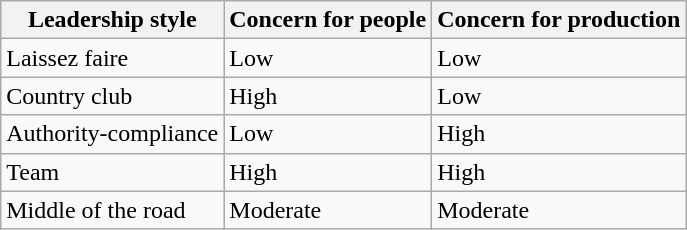<table class="wikitable" border="1">
<tr>
<th>Leadership style</th>
<th>Concern for people</th>
<th>Concern for production</th>
</tr>
<tr>
<td>Laissez faire</td>
<td>Low</td>
<td>Low</td>
</tr>
<tr>
<td>Country club</td>
<td>High</td>
<td>Low</td>
</tr>
<tr>
<td>Authority-compliance</td>
<td>Low</td>
<td>High</td>
</tr>
<tr>
<td>Team</td>
<td>High</td>
<td>High</td>
</tr>
<tr>
<td>Middle of the road</td>
<td>Moderate</td>
<td>Moderate</td>
</tr>
</table>
